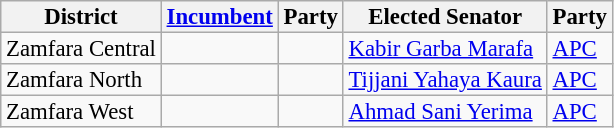<table class="sortable wikitable" style="font-size:95%;line-height:14px;">
<tr>
<th class="unsortable">District</th>
<th class="unsortable"><a href='#'>Incumbent</a></th>
<th>Party</th>
<th class="unsortable">Elected Senator</th>
<th>Party</th>
</tr>
<tr>
<td>Zamfara Central</td>
<td></td>
<td></td>
<td><a href='#'>Kabir Garba Marafa</a></td>
<td><a href='#'>APC</a></td>
</tr>
<tr>
<td>Zamfara North</td>
<td></td>
<td></td>
<td><a href='#'>Tijjani Yahaya Kaura</a></td>
<td><a href='#'>APC</a></td>
</tr>
<tr>
<td>Zamfara West</td>
<td></td>
<td></td>
<td><a href='#'>Ahmad Sani Yerima</a></td>
<td><a href='#'>APC</a></td>
</tr>
</table>
